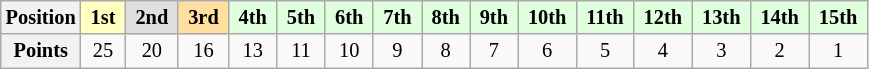<table class="wikitable" style="font-size:85%; text-align:center">
<tr>
<th>Position</th>
<td style="background:#ffffbf;"> <strong>1st</strong> </td>
<td style="background:#dfdfdf;"> <strong>2nd</strong> </td>
<td style="background:#ffdf9f;"> <strong>3rd</strong> </td>
<td style="background:#dfffdf;"> <strong>4th</strong> </td>
<td style="background:#dfffdf;"> <strong>5th</strong> </td>
<td style="background:#dfffdf;"> <strong>6th</strong> </td>
<td style="background:#dfffdf;"> <strong>7th</strong> </td>
<td style="background:#dfffdf;"> <strong>8th</strong> </td>
<td style="background:#dfffdf;"> <strong>9th</strong> </td>
<td style="background:#dfffdf;"> <strong>10th</strong> </td>
<td style="background:#dfffdf;"> <strong>11th</strong> </td>
<td style="background:#dfffdf;"> <strong>12th</strong> </td>
<td style="background:#dfffdf;"> <strong>13th</strong> </td>
<td style="background:#dfffdf;"> <strong>14th</strong> </td>
<td style="background:#dfffdf;"> <strong>15th</strong> </td>
</tr>
<tr>
<th>Points</th>
<td>25</td>
<td>20</td>
<td>16</td>
<td>13</td>
<td>11</td>
<td>10</td>
<td>9</td>
<td>8</td>
<td>7</td>
<td>6</td>
<td>5</td>
<td>4</td>
<td>3</td>
<td>2</td>
<td>1</td>
</tr>
</table>
